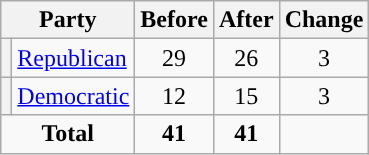<table class="wikitable" style="text-align:center;">
<tr>
<th colspan="2">Party</th>
<th>Before</th>
<th>After</th>
<th>Change</th>
</tr>
<tr>
<th style="background-color:"></th>
<td style="text-align:left;"><a href='#'>Republican</a></td>
<td>29</td>
<td>26</td>
<td> 3</td>
</tr>
<tr>
<th style="background-color:"></th>
<td style="text-align:left;"><a href='#'>Democratic</a></td>
<td>12</td>
<td>15</td>
<td> 3</td>
</tr>
<tr>
<td colspan="2"><strong>Total</strong></td>
<td><strong>41</strong></td>
<td><strong>41</strong></td>
<td></td>
</tr>
</table>
